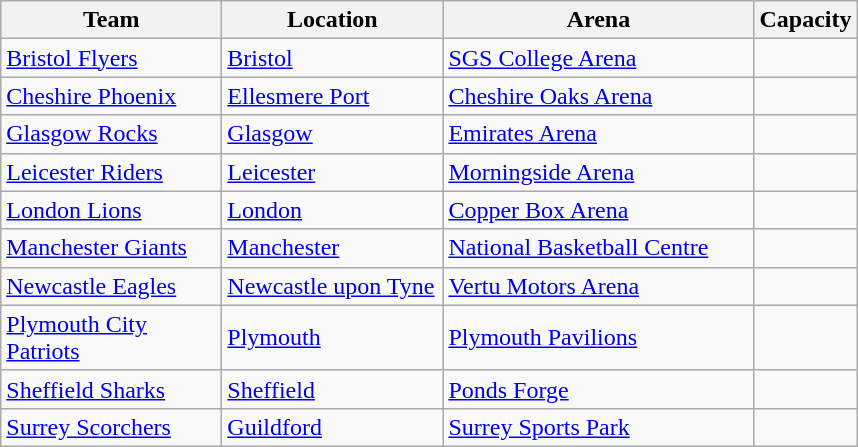<table class="wikitable sortable">
<tr>
<th scope="col" style="width: 140px;">Team</th>
<th scope="col" style="width: 140px;">Location</th>
<th scope="col" style="width: 200px;">Arena</th>
<th>Capacity</th>
</tr>
<tr>
<td><a href='#'>Bristol Flyers</a></td>
<td><a href='#'>Bristol</a></td>
<td><a href='#'>SGS College Arena</a></td>
<td></td>
</tr>
<tr>
<td><a href='#'>Cheshire Phoenix</a></td>
<td><a href='#'>Ellesmere Port</a></td>
<td><a href='#'>Cheshire Oaks Arena</a></td>
<td></td>
</tr>
<tr>
<td><a href='#'>Glasgow Rocks</a></td>
<td><a href='#'>Glasgow</a></td>
<td><a href='#'>Emirates Arena</a></td>
<td></td>
</tr>
<tr>
<td><a href='#'>Leicester Riders</a></td>
<td><a href='#'>Leicester</a></td>
<td><a href='#'>Morningside Arena</a></td>
<td></td>
</tr>
<tr>
<td><a href='#'>London Lions</a></td>
<td><a href='#'>London</a></td>
<td><a href='#'>Copper Box Arena</a></td>
<td></td>
</tr>
<tr>
<td><a href='#'>Manchester Giants</a></td>
<td><a href='#'>Manchester</a></td>
<td><a href='#'>National Basketball Centre</a></td>
<td></td>
</tr>
<tr>
<td><a href='#'>Newcastle Eagles</a></td>
<td><a href='#'>Newcastle upon Tyne</a></td>
<td><a href='#'>Vertu Motors Arena</a></td>
<td></td>
</tr>
<tr>
<td><a href='#'>Plymouth City Patriots</a></td>
<td><a href='#'>Plymouth</a></td>
<td><a href='#'>Plymouth Pavilions</a></td>
<td></td>
</tr>
<tr>
<td><a href='#'>Sheffield Sharks</a></td>
<td><a href='#'>Sheffield</a></td>
<td><a href='#'>Ponds Forge</a></td>
<td></td>
</tr>
<tr>
<td><a href='#'>Surrey Scorchers</a></td>
<td><a href='#'>Guildford</a></td>
<td><a href='#'>Surrey Sports Park</a></td>
<td></td>
</tr>
</table>
